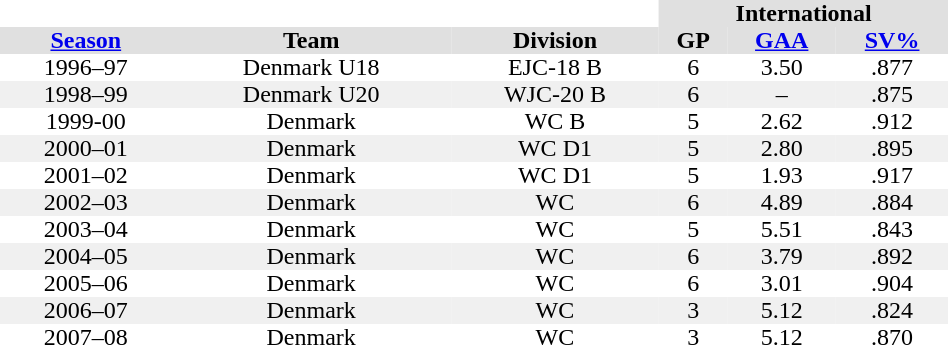<table BORDER="0" CELLPADDING="0" CELLSPACING="0" width="50%">
<tr bgcolor="#e0e0e0">
<th colspan="3" bgcolor="#ffffff"></th>
<th rowspan="99" bgcolor="#ffffff"></th>
<th colspan="3">International</th>
</tr>
<tr bgcolor="#e0e0e0" ALIGN="center">
<th><a href='#'>Season</a></th>
<th>Team</th>
<th>Division</th>
<th>GP</th>
<th><a href='#'>GAA</a></th>
<th><a href='#'>SV%</a></th>
</tr>
<tr ALIGN="center">
<td>1996–97</td>
<td>Denmark U18</td>
<td>EJC-18 B</td>
<td>6</td>
<td>3.50</td>
<td>.877</td>
</tr>
<tr ALIGN="center" bgcolor="#f0f0f0">
<td>1998–99</td>
<td>Denmark U20</td>
<td>WJC-20 B</td>
<td>6</td>
<td>–</td>
<td>.875</td>
</tr>
<tr ALIGN="center">
<td>1999-00</td>
<td>Denmark</td>
<td>WC B</td>
<td>5</td>
<td>2.62</td>
<td>.912</td>
</tr>
<tr ALIGN="center" bgcolor="#f0f0f0">
<td>2000–01</td>
<td>Denmark</td>
<td>WC D1</td>
<td>5</td>
<td>2.80</td>
<td>.895</td>
</tr>
<tr ALIGN="center">
<td>2001–02</td>
<td>Denmark</td>
<td>WC D1</td>
<td>5</td>
<td>1.93</td>
<td>.917</td>
</tr>
<tr ALIGN="center" bgcolor="#f0f0f0">
<td>2002–03</td>
<td>Denmark</td>
<td>WC</td>
<td>6</td>
<td>4.89</td>
<td>.884</td>
</tr>
<tr ALIGN="center">
<td>2003–04</td>
<td>Denmark</td>
<td>WC</td>
<td>5</td>
<td>5.51</td>
<td>.843</td>
</tr>
<tr ALIGN="center" bgcolor="#f0f0f0">
<td>2004–05</td>
<td>Denmark</td>
<td>WC</td>
<td>6</td>
<td>3.79</td>
<td>.892</td>
</tr>
<tr ALIGN="center">
<td>2005–06</td>
<td>Denmark</td>
<td>WC</td>
<td>6</td>
<td>3.01</td>
<td>.904</td>
</tr>
<tr ALIGN="center" bgcolor="#f0f0f0">
<td>2006–07</td>
<td>Denmark</td>
<td>WC</td>
<td>3</td>
<td>5.12</td>
<td>.824</td>
</tr>
<tr ALIGN="center">
<td>2007–08</td>
<td>Denmark</td>
<td>WC</td>
<td>3</td>
<td>5.12</td>
<td>.870</td>
</tr>
</table>
